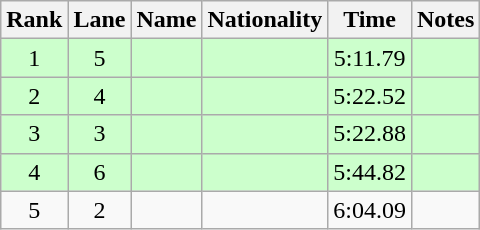<table class="wikitable sortable" style="text-align:center">
<tr>
<th>Rank</th>
<th>Lane</th>
<th>Name</th>
<th>Nationality</th>
<th>Time</th>
<th>Notes</th>
</tr>
<tr bgcolor=ccffcc>
<td>1</td>
<td>5</td>
<td align=left></td>
<td align=left></td>
<td>5:11.79</td>
<td><strong></strong></td>
</tr>
<tr bgcolor=ccffcc>
<td>2</td>
<td>4</td>
<td align=left></td>
<td align=left></td>
<td>5:22.52</td>
<td><strong></strong></td>
</tr>
<tr bgcolor=ccffcc>
<td>3</td>
<td>3</td>
<td align=left></td>
<td align=left></td>
<td>5:22.88</td>
<td><strong></strong></td>
</tr>
<tr bgcolor=ccffcc>
<td>4</td>
<td>6</td>
<td align=left></td>
<td align=left></td>
<td>5:44.82</td>
<td><strong></strong></td>
</tr>
<tr>
<td>5</td>
<td>2</td>
<td align=left></td>
<td align=left></td>
<td>6:04.09</td>
<td></td>
</tr>
</table>
